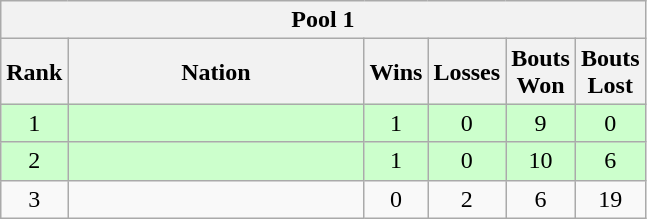<table class="wikitable" style="text-align:center">
<tr>
<th colspan=6 align=center><strong>Pool 1</strong></th>
</tr>
<tr>
<th width="20">Rank</th>
<th width="190">Nation</th>
<th width="20">Wins</th>
<th width="20">Losses</th>
<th width="20">Bouts Won</th>
<th width="20">Bouts Lost</th>
</tr>
<tr bgcolor=ccffcc>
<td>1</td>
<td align=left></td>
<td>1</td>
<td>0</td>
<td>9</td>
<td>0</td>
</tr>
<tr bgcolor=ccffcc>
<td>2</td>
<td align=left></td>
<td>1</td>
<td>0</td>
<td>10</td>
<td>6</td>
</tr>
<tr>
<td>3</td>
<td align=left></td>
<td>0</td>
<td>2</td>
<td>6</td>
<td>19</td>
</tr>
</table>
